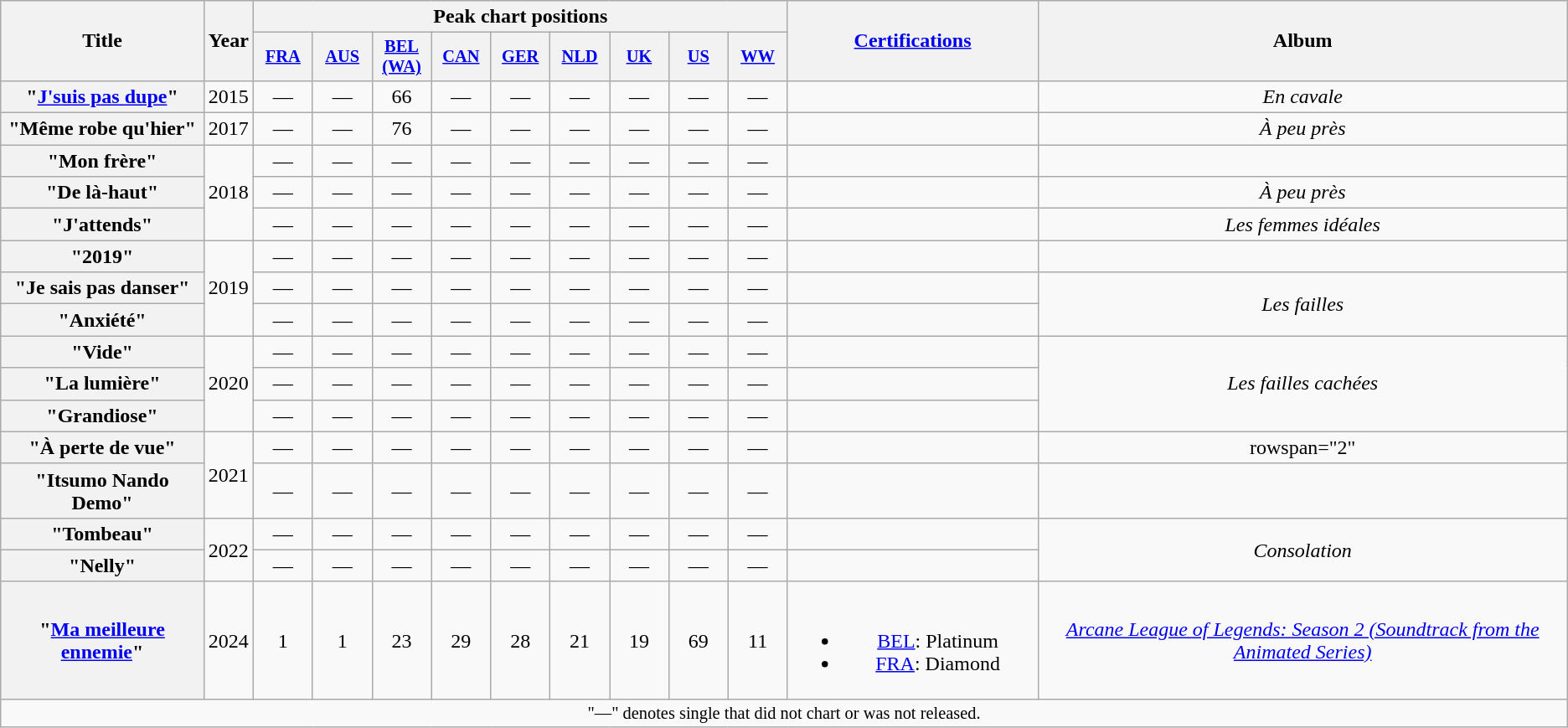<table class="wikitable plainrowheaders" style="text-align:center;">
<tr>
<th scope="col" rowspan="2">Title</th>
<th scope="col" rowspan="2">Year</th>
<th scope="col" colspan="9">Peak chart positions</th>
<th scope="col" rowspan="2" style="width:12em;"><a href='#'>Certifications</a></th>
<th scope="col" rowspan="2">Album</th>
</tr>
<tr>
<th scope="col" style="width:3em;font-size:85%;"><a href='#'>FRA</a><br></th>
<th scope="col" style="width:3em;font-size:85%;"><a href='#'>AUS</a><br></th>
<th scope="col" style="width:3em;font-size:85%;"><a href='#'>BEL<br>(WA)</a><br></th>
<th scope="col" style="width:3em;font-size:85%;"><a href='#'>CAN</a><br></th>
<th scope="col" style="width:3em;font-size:85%;"><a href='#'>GER</a><br></th>
<th scope="col" style="width:3em;font-size:85%;"><a href='#'>NLD</a><br></th>
<th scope="col" style="width:3em;font-size:85%;"><a href='#'>UK</a><br></th>
<th scope="col" style="width:3em;font-size:85%;"><a href='#'>US</a><br></th>
<th scope="col" style="width:3em;font-size:85%;"><a href='#'>WW</a><br></th>
</tr>
<tr>
<th scope="row">"<a href='#'>J'suis pas dupe</a>"</th>
<td>2015</td>
<td>—</td>
<td>—</td>
<td>66</td>
<td>—</td>
<td>—</td>
<td>—</td>
<td>—</td>
<td>—</td>
<td>—</td>
<td></td>
<td><em>En cavale</em></td>
</tr>
<tr>
<th scope="row">"Même robe qu'hier"</th>
<td>2017</td>
<td>—</td>
<td>—</td>
<td>76</td>
<td>—</td>
<td>—</td>
<td>—</td>
<td>—</td>
<td>—</td>
<td>—</td>
<td></td>
<td><em>À peu près</em></td>
</tr>
<tr>
<th scope="row">"Mon frère" </th>
<td rowspan="3">2018</td>
<td>—</td>
<td>—</td>
<td>—</td>
<td>—</td>
<td>—</td>
<td>—</td>
<td>—</td>
<td>—</td>
<td>—</td>
<td></td>
<td></td>
</tr>
<tr>
<th scope="row">"De là-haut" </th>
<td>—</td>
<td>—</td>
<td>—</td>
<td>—</td>
<td>—</td>
<td>—</td>
<td>—</td>
<td>—</td>
<td>—</td>
<td></td>
<td><em>À peu près</em></td>
</tr>
<tr>
<th scope="row">"J'attends" </th>
<td>—</td>
<td>—</td>
<td>—</td>
<td>—</td>
<td>—</td>
<td>—</td>
<td>—</td>
<td>—</td>
<td>—</td>
<td></td>
<td><em>Les femmes idéales</em></td>
</tr>
<tr>
<th scope="row">"2019"</th>
<td rowspan="3">2019</td>
<td>—</td>
<td>—</td>
<td>—</td>
<td>—</td>
<td>—</td>
<td>—</td>
<td>—</td>
<td>—</td>
<td>—</td>
<td></td>
<td></td>
</tr>
<tr>
<th scope="row">"Je sais pas danser"</th>
<td>—</td>
<td>—</td>
<td>—</td>
<td>—</td>
<td>—</td>
<td>—</td>
<td>—</td>
<td>—</td>
<td>—</td>
<td></td>
<td rowspan="2"><em>Les failles</em></td>
</tr>
<tr>
<th scope="row">"Anxiété"</th>
<td>—</td>
<td>—</td>
<td>—</td>
<td>—</td>
<td>—</td>
<td>—</td>
<td>—</td>
<td>—</td>
<td>—</td>
<td></td>
</tr>
<tr>
<th scope="row">"Vide"</th>
<td rowspan="3">2020</td>
<td>—</td>
<td>—</td>
<td>—</td>
<td>—</td>
<td>—</td>
<td>—</td>
<td>—</td>
<td>—</td>
<td>—</td>
<td></td>
<td rowspan="3"><em>Les failles cachées</em></td>
</tr>
<tr>
<th scope="row">"La lumière"</th>
<td>—</td>
<td>—</td>
<td>—</td>
<td>—</td>
<td>—</td>
<td>—</td>
<td>—</td>
<td>—</td>
<td>—</td>
<td></td>
</tr>
<tr>
<th scope="row">"Grandiose"</th>
<td>—</td>
<td>—</td>
<td>—</td>
<td>—</td>
<td>—</td>
<td>—</td>
<td>—</td>
<td>—</td>
<td>—</td>
<td></td>
</tr>
<tr>
<th scope="row">"À perte de vue"</th>
<td rowspan="2">2021</td>
<td>—</td>
<td>—</td>
<td>—</td>
<td>—</td>
<td>—</td>
<td>—</td>
<td>—</td>
<td>—</td>
<td>—</td>
<td></td>
<td>rowspan="2" </td>
</tr>
<tr>
<th scope="row">"Itsumo Nando Demo"</th>
<td>—</td>
<td>—</td>
<td>—</td>
<td>—</td>
<td>—</td>
<td>—</td>
<td>—</td>
<td>—</td>
<td>—</td>
<td></td>
</tr>
<tr>
<th scope="row">"Tombeau"</th>
<td rowspan="2">2022</td>
<td>—</td>
<td>—</td>
<td>—</td>
<td>—</td>
<td>—</td>
<td>—</td>
<td>—</td>
<td>—</td>
<td>—</td>
<td></td>
<td rowspan="2"><em>Consolation</em></td>
</tr>
<tr>
<th scope="row">"Nelly"</th>
<td>—</td>
<td>—</td>
<td>—</td>
<td>—</td>
<td>—</td>
<td>—</td>
<td>—</td>
<td>—</td>
<td>—</td>
<td></td>
</tr>
<tr>
<th scope="row">"<a href='#'>Ma meilleure ennemie</a>"<br></th>
<td>2024</td>
<td>1</td>
<td>1</td>
<td>23</td>
<td>29</td>
<td>28</td>
<td>21</td>
<td>19</td>
<td>69</td>
<td>11</td>
<td><br><ul><li><a href='#'>BEL</a>: Platinum</li><li><a href='#'>FRA</a>: Diamond</li></ul></td>
<td><em><a href='#'>Arcane League of Legends: Season 2 (Soundtrack from the Animated Series)</a></em></td>
</tr>
<tr>
<td colspan="14" style="font-size:85%">"—" denotes single that did not chart or was not released.</td>
</tr>
</table>
